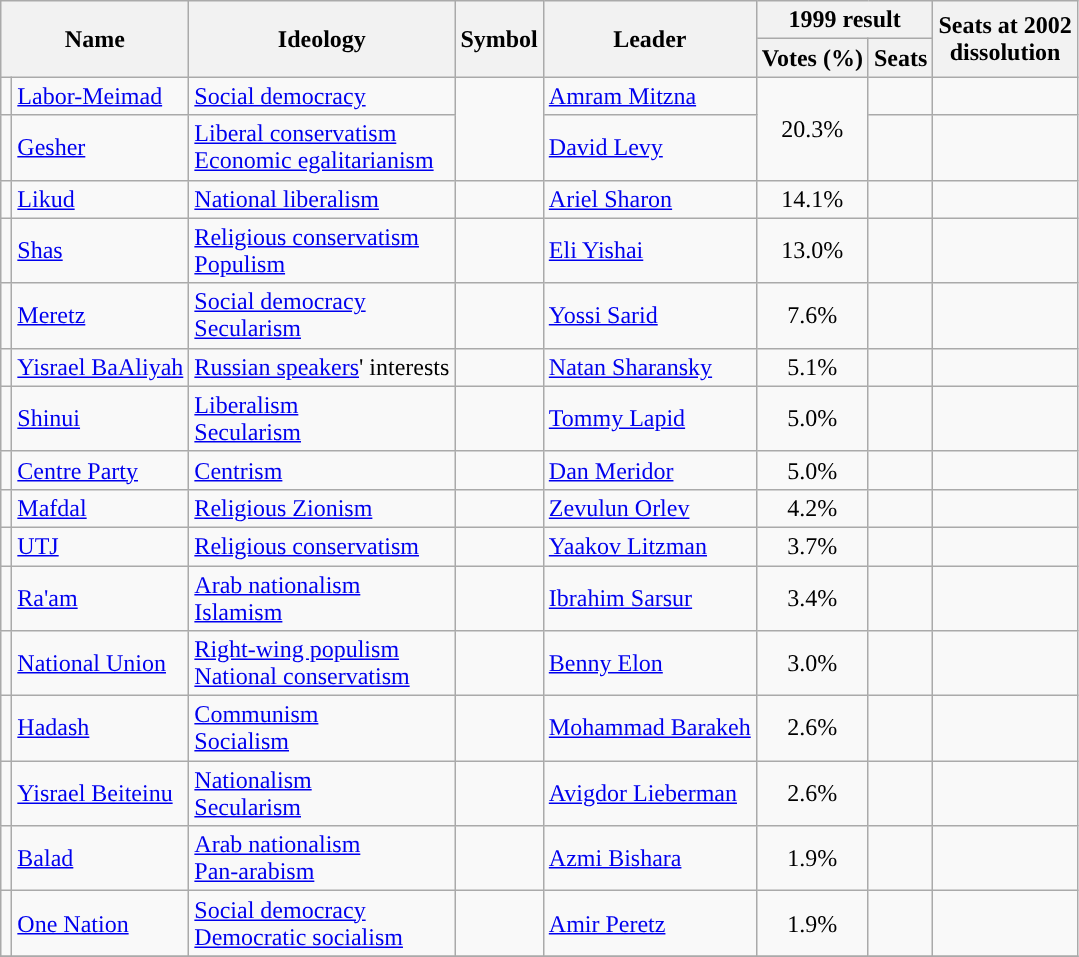<table class="wikitable">
<tr>
<th rowspan="2" colspan=2>Name</th>
<th rowspan="2">Ideology</th>
<th rowspan="2">Symbol</th>
<th rowspan="2">Leader</th>
<th colspan="2">1999 result</th>
<th rowspan="2">Seats at 2002<br>dissolution</th>
</tr>
<tr>
<th>Votes (%)</th>
<th>Seats</th>
</tr>
<tr>
<td style="background:"></td>
<td><a href='#'>Labor-Meimad</a></td>
<td><a href='#'>Social democracy</a></td>
<td rowspan=2></td>
<td><a href='#'>Amram Mitzna</a></td>
<td style="text-align:center;" rowspan=2>20.3%</td>
<td></td>
<td></td>
</tr>
<tr>
<td style="background:"></td>
<td><a href='#'>Gesher</a></td>
<td><a href='#'>Liberal conservatism</a><br><a href='#'>Economic egalitarianism</a></td>
<td><a href='#'>David Levy</a></td>
<td></td>
<td></td>
</tr>
<tr>
<td style="background:"></td>
<td><a href='#'>Likud</a></td>
<td><a href='#'>National liberalism</a></td>
<td></td>
<td><a href='#'>Ariel Sharon</a></td>
<td style="text-align:center;" rowspan=1>14.1%</td>
<td></td>
<td></td>
</tr>
<tr>
<td style="background:"></td>
<td><a href='#'>Shas</a></td>
<td><a href='#'>Religious conservatism</a><br><a href='#'>Populism</a></td>
<td></td>
<td><a href='#'>Eli Yishai</a></td>
<td style="text-align:center;">13.0%</td>
<td></td>
<td></td>
</tr>
<tr>
<td style="background:"></td>
<td><a href='#'>Meretz</a></td>
<td><a href='#'>Social democracy</a><br><a href='#'>Secularism</a></td>
<td></td>
<td><a href='#'>Yossi Sarid</a></td>
<td style="text-align:center;">7.6%</td>
<td></td>
<td></td>
</tr>
<tr>
<td style="background:"></td>
<td><a href='#'>Yisrael BaAliyah</a></td>
<td><a href='#'>Russian speakers</a>' interests</td>
<td></td>
<td><a href='#'>Natan Sharansky</a></td>
<td style="text-align:center;">5.1%</td>
<td></td>
<td></td>
</tr>
<tr>
<td style="background:"></td>
<td><a href='#'>Shinui</a></td>
<td><a href='#'>Liberalism</a><br><a href='#'>Secularism</a></td>
<td></td>
<td><a href='#'>Tommy Lapid</a></td>
<td style="text-align:center;">5.0%</td>
<td></td>
<td></td>
</tr>
<tr>
<td style="background:"></td>
<td><a href='#'>Centre Party</a></td>
<td><a href='#'>Centrism</a></td>
<td></td>
<td><a href='#'>Dan Meridor</a></td>
<td style="text-align:center;">5.0%</td>
<td></td>
<td></td>
</tr>
<tr>
<td style="background:"></td>
<td><a href='#'>Mafdal</a></td>
<td><a href='#'>Religious Zionism</a></td>
<td></td>
<td><a href='#'>Zevulun Orlev</a></td>
<td style="text-align:center;">4.2%</td>
<td></td>
<td></td>
</tr>
<tr>
<td style="background:"></td>
<td><a href='#'>UTJ</a></td>
<td><a href='#'>Religious conservatism</a></td>
<td></td>
<td><a href='#'>Yaakov Litzman</a></td>
<td style="text-align:center;">3.7%</td>
<td></td>
<td></td>
</tr>
<tr>
<td style="background:"></td>
<td><a href='#'>Ra'am</a></td>
<td><a href='#'>Arab nationalism</a><br><a href='#'>Islamism</a></td>
<td></td>
<td><a href='#'>Ibrahim Sarsur</a></td>
<td style="text-align:center;">3.4%</td>
<td></td>
<td></td>
</tr>
<tr>
<td style="background:"></td>
<td><a href='#'>National Union</a></td>
<td><a href='#'>Right-wing populism</a><br><a href='#'>National conservatism</a></td>
<td></td>
<td><a href='#'>Benny Elon</a></td>
<td style="text-align:center;">3.0%</td>
<td></td>
<td></td>
</tr>
<tr>
<td style="background:"></td>
<td><a href='#'>Hadash</a></td>
<td><a href='#'>Communism</a><br><a href='#'>Socialism</a></td>
<td></td>
<td><a href='#'>Mohammad Barakeh</a></td>
<td style="text-align:center;">2.6%</td>
<td></td>
<td></td>
</tr>
<tr>
<td style="background:"></td>
<td><a href='#'>Yisrael Beiteinu</a></td>
<td><a href='#'>Nationalism</a><br><a href='#'>Secularism</a></td>
<td></td>
<td><a href='#'>Avigdor Lieberman</a></td>
<td style="text-align:center;">2.6%</td>
<td></td>
<td></td>
</tr>
<tr>
<td style="background:"></td>
<td><a href='#'>Balad</a></td>
<td><a href='#'>Arab nationalism</a><br><a href='#'>Pan-arabism</a></td>
<td></td>
<td><a href='#'>Azmi Bishara</a></td>
<td style="text-align:center;">1.9%</td>
<td></td>
<td></td>
</tr>
<tr>
<td style="background:"></td>
<td><a href='#'>One Nation</a></td>
<td><a href='#'>Social democracy</a><br><a href='#'>Democratic socialism</a></td>
<td></td>
<td><a href='#'>Amir Peretz</a></td>
<td style="text-align:center;">1.9%</td>
<td></td>
<td></td>
</tr>
<tr>
</tr>
</table>
